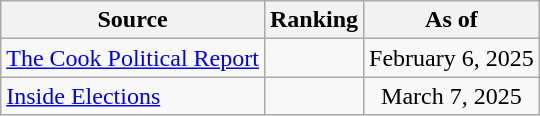<table class="wikitable" style="text-align:center">
<tr>
<th>Source</th>
<th>Ranking</th>
<th>As of</th>
</tr>
<tr>
<td align=left><a href='#'>The Cook Political Report</a></td>
<td></td>
<td>February 6, 2025</td>
</tr>
<tr>
<td align=left><a href='#'>Inside Elections</a></td>
<td></td>
<td>March 7, 2025</td>
</tr>
</table>
